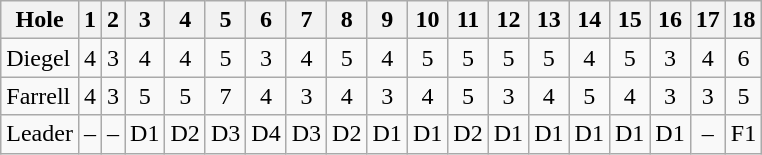<table class="wikitable" style="text-align:center">
<tr>
<th>Hole</th>
<th>1</th>
<th>2</th>
<th>3</th>
<th>4</th>
<th>5</th>
<th>6</th>
<th>7</th>
<th>8</th>
<th>9</th>
<th>10</th>
<th>11</th>
<th>12</th>
<th>13</th>
<th>14</th>
<th>15</th>
<th>16</th>
<th>17</th>
<th>18</th>
</tr>
<tr>
<td align=left>Diegel</td>
<td>4</td>
<td>3</td>
<td>4</td>
<td>4</td>
<td>5</td>
<td>3</td>
<td>4</td>
<td>5</td>
<td>4</td>
<td>5</td>
<td>5</td>
<td>5</td>
<td>5</td>
<td>4</td>
<td>5</td>
<td>3</td>
<td>4</td>
<td>6</td>
</tr>
<tr>
<td align=left>Farrell</td>
<td>4</td>
<td>3</td>
<td>5</td>
<td>5</td>
<td>7</td>
<td>4</td>
<td>3</td>
<td>4</td>
<td>3</td>
<td>4</td>
<td>5</td>
<td>3</td>
<td>4</td>
<td>5</td>
<td>4</td>
<td>3</td>
<td>3</td>
<td>5</td>
</tr>
<tr>
<td align=left>Leader</td>
<td>–</td>
<td>–</td>
<td>D1</td>
<td>D2</td>
<td>D3</td>
<td>D4</td>
<td>D3</td>
<td>D2</td>
<td>D1</td>
<td>D1</td>
<td>D2</td>
<td>D1</td>
<td>D1</td>
<td>D1</td>
<td>D1</td>
<td>D1</td>
<td>–</td>
<td>F1</td>
</tr>
</table>
